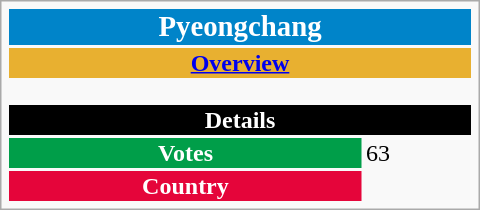<table class="infobox" style="width: 20em;">
<tr>
<th colspan="2"  style="text-align:center; background:#0084c9; color:#fff;"><big>Pyeongchang</big></th>
</tr>
<tr>
<td colspan="2" style="background:#e8b030; text-align: center;"><strong><a href='#'>Overview</a></strong></td>
</tr>
<tr>
<td colspan="2"  style="text-align:center; font-size:85%; padding:0.5em;"></td>
</tr>
<tr>
<th colspan="2"  style="text-align:center; background:#000; color:#fff;">Details</th>
</tr>
<tr>
<th style="text-align:center; background:#009e49; color:#fff;">Votes</th>
<td valign="top">63</td>
</tr>
<tr>
<th style="text-align:center; background:#e5053a; color:#fff;">Country</th>
<td valign="top"></td>
</tr>
</table>
